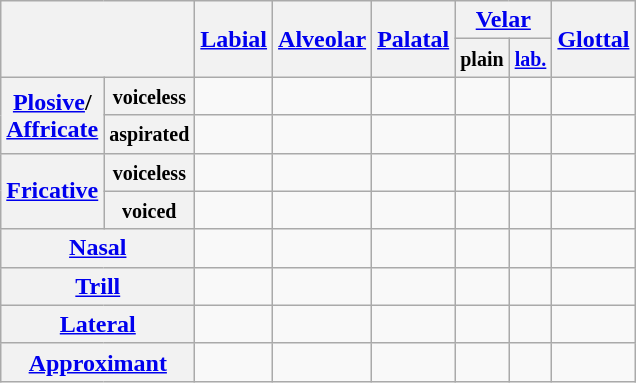<table class="wikitable">
<tr>
<th colspan="2" rowspan="2"></th>
<th rowspan="2"><a href='#'>Labial</a></th>
<th rowspan="2"><a href='#'>Alveolar</a></th>
<th rowspan="2"><a href='#'>Palatal</a></th>
<th colspan="2"><a href='#'>Velar</a></th>
<th rowspan="2"><a href='#'>Glottal</a></th>
</tr>
<tr>
<th><small>plain</small></th>
<th><small><a href='#'>lab.</a></small></th>
</tr>
<tr align="center">
<th rowspan="2"><a href='#'>Plosive</a>/<br><a href='#'>Affricate</a></th>
<th><small>voiceless</small></th>
<td></td>
<td></td>
<td></td>
<td></td>
<td></td>
<td></td>
</tr>
<tr align="center">
<th><small>aspirated</small></th>
<td></td>
<td></td>
<td></td>
<td></td>
<td></td>
<td></td>
</tr>
<tr align="center">
<th rowspan="2"><a href='#'>Fricative</a></th>
<th><small>voiceless</small></th>
<td></td>
<td></td>
<td></td>
<td></td>
<td></td>
<td></td>
</tr>
<tr align="center">
<th><small>voiced</small></th>
<td></td>
<td></td>
<td></td>
<td></td>
<td></td>
<td></td>
</tr>
<tr align="center">
<th colspan="2"><a href='#'>Nasal</a></th>
<td></td>
<td></td>
<td></td>
<td></td>
<td></td>
<td></td>
</tr>
<tr align="center">
<th colspan="2"><a href='#'>Trill</a></th>
<td></td>
<td></td>
<td></td>
<td></td>
<td></td>
<td></td>
</tr>
<tr align="center">
<th colspan="2"><a href='#'>Lateral</a></th>
<td></td>
<td></td>
<td></td>
<td></td>
<td></td>
<td></td>
</tr>
<tr align="center">
<th colspan="2"><a href='#'>Approximant</a></th>
<td></td>
<td></td>
<td></td>
<td></td>
<td></td>
<td></td>
</tr>
</table>
